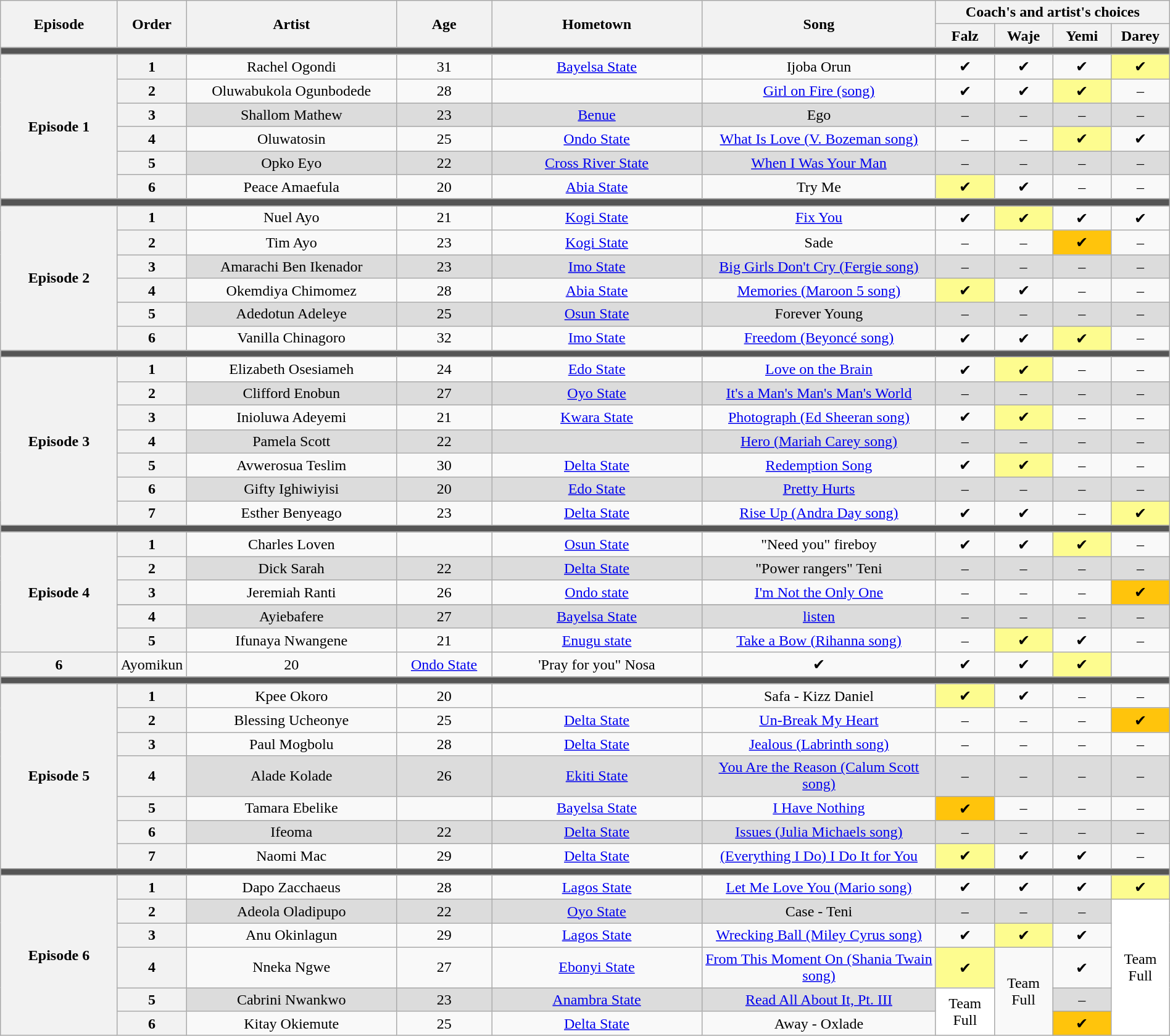<table class="wikitable" style="text-align: center; width:100%">
<tr>
<th rowspan="2" scope="col" style="width:10%">Episode</th>
<th rowspan="2" scope="col" style="width:02%">Order</th>
<th rowspan="2" scope="col" style="width:18%">Artist</th>
<th rowspan="2">Age</th>
<th rowspan="2" scope="col" style="width:18%">Hometown</th>
<th rowspan="2" scope="col" style="width:20%">Song</th>
<th colspan="4" scope="col" style="width:20%">Coach's and artist's choices</th>
</tr>
<tr>
<th style="width:05%">Falz</th>
<th style="width:05%">Waje</th>
<th style="width:05%">Yemi</th>
<th style="width:05%">Darey</th>
</tr>
<tr>
<td colspan="10" style="background:#555"></td>
</tr>
<tr>
<th rowspan="6">Episode 1 <br> </th>
<th>1</th>
<td>Rachel Ogondi</td>
<td>31</td>
<td><a href='#'>Bayelsa State</a></td>
<td>Ijoba Orun</td>
<td>✔</td>
<td>✔</td>
<td>✔</td>
<td bgcolor="#fdfc8f">✔</td>
</tr>
<tr>
<th>2</th>
<td>Oluwabukola Ogunbodede</td>
<td>28</td>
<td></td>
<td><a href='#'>Girl on Fire (song)</a></td>
<td>✔</td>
<td>✔</td>
<td bgcolor="#fdfc8f">✔</td>
<td>–</td>
</tr>
<tr style="background:#DCDCDC">
<th>3</th>
<td>Shallom Mathew</td>
<td>23</td>
<td><a href='#'>Benue</a></td>
<td>Ego</td>
<td>–</td>
<td>–</td>
<td>–</td>
<td>–</td>
</tr>
<tr>
<th>4</th>
<td>Oluwatosin</td>
<td>25</td>
<td><a href='#'>Ondo State</a></td>
<td><a href='#'>What Is Love (V. Bozeman song)</a></td>
<td>–</td>
<td>–</td>
<td bgcolor="#fdfc8f">✔</td>
<td>✔</td>
</tr>
<tr style="background:#DCDCDC">
<th>5</th>
<td>Opko Eyo</td>
<td>22</td>
<td><a href='#'>Cross River State</a></td>
<td><a href='#'>When I Was Your Man</a></td>
<td>–</td>
<td>–</td>
<td>–</td>
<td>–</td>
</tr>
<tr>
<th>6</th>
<td>Peace Amaefula</td>
<td>20</td>
<td><a href='#'>Abia State</a></td>
<td>Try Me</td>
<td bgcolor="#fdfc8f">✔</td>
<td>✔</td>
<td>–</td>
<td>–</td>
</tr>
<tr>
<td colspan="10" style="background:#555"></td>
</tr>
<tr>
<th rowspan="7">Episode 2 <br> </th>
</tr>
<tr>
<th>1</th>
<td>Nuel Ayo</td>
<td>21</td>
<td><a href='#'>Kogi State</a></td>
<td><a href='#'>Fix You</a></td>
<td>✔</td>
<td bgcolor="#fdfc8f">✔</td>
<td>✔</td>
<td>✔</td>
</tr>
<tr>
<th>2</th>
<td>Tim Ayo</td>
<td>23</td>
<td><a href='#'>Kogi State</a></td>
<td>Sade</td>
<td>–</td>
<td>–</td>
<td bgcolor="#ffc40c">✔</td>
<td>–</td>
</tr>
<tr style="background:#DCDCDC">
<th>3</th>
<td>Amarachi Ben Ikenador</td>
<td>23</td>
<td><a href='#'>Imo State</a></td>
<td><a href='#'>Big Girls Don't Cry (Fergie song)</a></td>
<td>–</td>
<td>–</td>
<td>–</td>
<td>–</td>
</tr>
<tr>
<th>4</th>
<td>Okemdiya Chimomez</td>
<td>28</td>
<td><a href='#'>Abia State</a></td>
<td><a href='#'>Memories (Maroon 5 song)</a></td>
<td bgcolor="#fdfc8f">✔</td>
<td>✔</td>
<td>–</td>
<td>–</td>
</tr>
<tr style="background:#DCDCDC">
<th>5</th>
<td>Adedotun Adeleye</td>
<td>25</td>
<td><a href='#'>Osun State</a></td>
<td>Forever Young</td>
<td>–</td>
<td>–</td>
<td>–</td>
<td>–</td>
</tr>
<tr>
<th>6</th>
<td>Vanilla Chinagoro</td>
<td>32</td>
<td><a href='#'>Imo State</a></td>
<td><a href='#'>Freedom (Beyoncé song)</a></td>
<td>✔</td>
<td>✔</td>
<td bgcolor="#fdfc8f">✔</td>
<td>–</td>
</tr>
<tr>
<td colspan="10" style="background:#555"></td>
</tr>
<tr>
<th rowspan="7">Episode 3 <br> </th>
<th>1</th>
<td>Elizabeth Osesiameh</td>
<td>24</td>
<td><a href='#'>Edo State</a></td>
<td><a href='#'>Love on the Brain</a></td>
<td>✔</td>
<td bgcolor="#fdfc8f">✔</td>
<td>–</td>
<td>–</td>
</tr>
<tr style="background:#DCDCDC">
<th>2</th>
<td>Clifford Enobun</td>
<td>27</td>
<td><a href='#'>Oyo State</a></td>
<td><a href='#'>It's a Man's Man's Man's World</a></td>
<td>–</td>
<td>–</td>
<td>–</td>
<td>–</td>
</tr>
<tr>
<th>3</th>
<td>Inioluwa Adeyemi</td>
<td>21</td>
<td><a href='#'>Kwara State</a></td>
<td><a href='#'>Photograph (Ed Sheeran song)</a></td>
<td>✔</td>
<td bgcolor="#fdfc8f">✔</td>
<td>–</td>
<td>–</td>
</tr>
<tr style="background:#DCDCDC">
<th>4</th>
<td>Pamela Scott</td>
<td>22</td>
<td></td>
<td><a href='#'>Hero (Mariah Carey song)</a></td>
<td>–</td>
<td>–</td>
<td>–</td>
<td>–</td>
</tr>
<tr>
<th>5</th>
<td>Avwerosua Teslim</td>
<td>30</td>
<td><a href='#'>Delta State</a></td>
<td><a href='#'>Redemption Song</a></td>
<td>✔</td>
<td bgcolor="#fdfc8f">✔</td>
<td>–</td>
<td>–</td>
</tr>
<tr style="background:#DCDCDC">
<th>6</th>
<td>Gifty Ighiwiyisi</td>
<td>20</td>
<td><a href='#'>Edo State</a></td>
<td><a href='#'>Pretty Hurts</a></td>
<td>–</td>
<td>–</td>
<td>–</td>
<td>–</td>
</tr>
<tr>
<th>7</th>
<td>Esther Benyeago</td>
<td>23</td>
<td><a href='#'>Delta State</a></td>
<td><a href='#'>Rise Up (Andra Day song)</a></td>
<td>✔</td>
<td>✔</td>
<td>–</td>
<td bgcolor="#fdfc8f">✔</td>
</tr>
<tr>
<td colspan="10" style="background:#555"></td>
</tr>
<tr>
<th rowspan="7">Episode 4 <br> </th>
</tr>
<tr>
<th>1</th>
<td>Charles Loven</td>
<td></td>
<td><a href='#'>Osun State</a></td>
<td>"Need you" fireboy</td>
<td>✔</td>
<td>✔</td>
<td bgcolor="#fdfc8f">✔</td>
<td>–</td>
</tr>
<tr style="background:#DCDCDC">
<th>2</th>
<td>Dick Sarah</td>
<td>22</td>
<td><a href='#'>Delta State</a></td>
<td>"Power rangers" Teni</td>
<td>–</td>
<td>–</td>
<td>–</td>
<td>–</td>
</tr>
<tr>
<th>3</th>
<td>Jeremiah Ranti</td>
<td>26</td>
<td><a href='#'>Ondo state</a></td>
<td><a href='#'>I'm Not the Only One</a></td>
<td>–</td>
<td>–</td>
<td>–</td>
<td bgcolor="#ffc40c">✔</td>
</tr>
<tr>
</tr>
<tr style="background:#DCDCDC">
<th>4</th>
<td>Ayiebafere</td>
<td>27</td>
<td><a href='#'>Bayelsa State</a></td>
<td><a href='#'>listen</a></td>
<td>–</td>
<td>–</td>
<td>–</td>
<td>–</td>
</tr>
<tr>
<th>5</th>
<td>Ifunaya Nwangene</td>
<td>21</td>
<td><a href='#'>Enugu state</a></td>
<td><a href='#'>Take a Bow (Rihanna song)</a></td>
<td>–</td>
<td bgcolor="#fdfc8f">✔</td>
<td>✔</td>
<td>–</td>
</tr>
<tr>
<th>6</th>
<td>Ayomikun</td>
<td>20</td>
<td><a href='#'>Ondo State</a></td>
<td>'Pray for you" Nosa</td>
<td>✔</td>
<td>✔</td>
<td>✔</td>
<td bgcolor="#fdfc8f">✔</td>
</tr>
<tr>
<td Colspan="10" style="background:#555"></td>
</tr>
<tr>
<th rowspan="8">Episode 5 <br> </th>
</tr>
<tr>
<th>1</th>
<td>Kpee Okoro</td>
<td>20</td>
<td></td>
<td>Safa - Kizz Daniel</td>
<td bgcolor="#fdfc8f">✔</td>
<td>✔</td>
<td>–</td>
<td>–</td>
</tr>
<tr>
<th>2</th>
<td>Blessing Ucheonye</td>
<td>25</td>
<td><a href='#'>Delta State</a></td>
<td><a href='#'>Un-Break My Heart</a></td>
<td>–</td>
<td>–</td>
<td>–</td>
<td bgcolor="#ffc40c">✔</td>
</tr>
<tr>
<th>3</th>
<td>Paul Mogbolu</td>
<td>28</td>
<td><a href='#'>Delta State</a></td>
<td><a href='#'>Jealous (Labrinth song)</a></td>
<td>–</td>
<td>–</td>
<td>–</td>
<td>–</td>
</tr>
<tr style="background:#DCDCDC">
<th>4</th>
<td>Alade Kolade</td>
<td>26</td>
<td><a href='#'>Ekiti State</a></td>
<td><a href='#'>You Are the Reason (Calum Scott song)</a></td>
<td>–</td>
<td>–</td>
<td>–</td>
<td>–</td>
</tr>
<tr>
<th>5</th>
<td>Tamara Ebelike</td>
<td></td>
<td><a href='#'>Bayelsa State</a></td>
<td><a href='#'>I Have Nothing</a></td>
<td bgcolor="#ffc40c">✔</td>
<td>–</td>
<td>–</td>
<td>–</td>
</tr>
<tr style="background:#DCDCDC">
<th>6</th>
<td>Ifeoma</td>
<td>22</td>
<td><a href='#'>Delta State</a></td>
<td><a href='#'>Issues (Julia Michaels song)</a></td>
<td>–</td>
<td>–</td>
<td>–</td>
<td>–</td>
</tr>
<tr>
<th>7</th>
<td>Naomi Mac</td>
<td>29</td>
<td><a href='#'>Delta State</a></td>
<td><a href='#'>(Everything I Do) I Do It for You</a></td>
<td bgcolor="#fdfc8f">✔</td>
<td>✔</td>
<td>✔</td>
<td>–</td>
</tr>
<tr>
<td colspan="10" style="background:#555"></td>
</tr>
<tr>
<th rowspan="7">Episode 6 <br> </th>
</tr>
<tr>
<th>1</th>
<td>Dapo Zacchaeus</td>
<td>28</td>
<td><a href='#'>Lagos State</a></td>
<td><a href='#'>Let Me Love You (Mario song)</a></td>
<td>✔</td>
<td>✔</td>
<td>✔</td>
<td bgcolor="#fdfc8f">✔</td>
</tr>
<tr style="background:#DCDCDC">
<th>2</th>
<td>Adeola Oladipupo</td>
<td>22</td>
<td><a href='#'>Oyo State</a></td>
<td>Case - Teni</td>
<td>–</td>
<td>–</td>
<td>–</td>
<td rowspan="5" style="background:white">Team Full</td>
</tr>
<tr>
<th>3</th>
<td>Anu Okinlagun</td>
<td>29</td>
<td><a href='#'>Lagos State</a></td>
<td><a href='#'>Wrecking Ball (Miley Cyrus song)</a></td>
<td>✔</td>
<td bgcolor="#fdfc8f">✔</td>
<td>✔</td>
</tr>
<tr>
<th>4</th>
<td>Nneka Ngwe</td>
<td>27</td>
<td><a href='#'>Ebonyi State</a></td>
<td><a href='#'>From This Moment On (Shania Twain song)</a></td>
<td bgcolor="#fdfc8f">✔</td>
<td rowspan="3">Team Full</td>
<td>✔</td>
</tr>
<tr style="background:#DCDCDC">
<th>5</th>
<td>Cabrini Nwankwo</td>
<td>23</td>
<td><a href='#'>Anambra State</a></td>
<td><a href='#'>Read All About It, Pt. III</a></td>
<td rowspan="2" style="background:white">Team Full</td>
<td>–</td>
</tr>
<tr>
<th>6</th>
<td>Kitay Okiemute</td>
<td>25</td>
<td><a href='#'>Delta State</a></td>
<td>Away - Oxlade</td>
<td bgcolor="#ffc40c">✔</td>
</tr>
</table>
